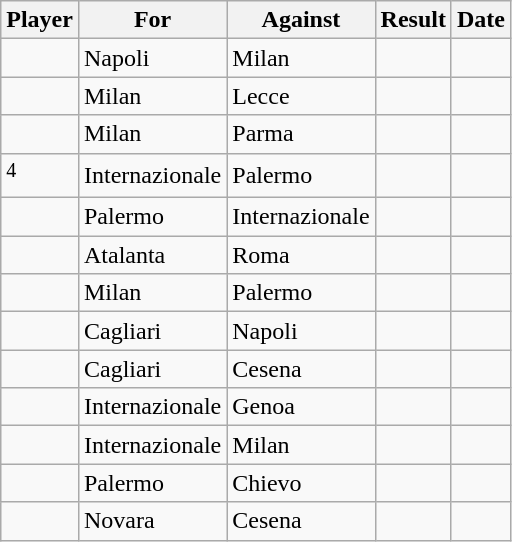<table class="wikitable sortable">
<tr>
<th>Player</th>
<th>For</th>
<th>Against</th>
<th align=center>Result</th>
<th>Date</th>
</tr>
<tr>
<td></td>
<td>Napoli</td>
<td>Milan</td>
<td align="center"> </td>
<td></td>
</tr>
<tr>
<td></td>
<td>Milan</td>
<td>Lecce</td>
<td align="center"> </td>
<td></td>
</tr>
<tr>
<td></td>
<td>Milan</td>
<td>Parma</td>
<td align="center"> </td>
<td></td>
</tr>
<tr>
<td><sup>4</sup></td>
<td>Internazionale</td>
<td>Palermo</td>
<td align="center"> </td>
<td></td>
</tr>
<tr>
<td></td>
<td>Palermo</td>
<td>Internazionale</td>
<td align="center"> </td>
<td></td>
</tr>
<tr>
<td></td>
<td>Atalanta</td>
<td>Roma</td>
<td align="center"> </td>
<td></td>
</tr>
<tr>
<td></td>
<td>Milan</td>
<td>Palermo</td>
<td align="center"> </td>
<td></td>
</tr>
<tr>
<td></td>
<td>Cagliari</td>
<td>Napoli</td>
<td align="center"> </td>
<td></td>
</tr>
<tr>
<td></td>
<td>Cagliari</td>
<td>Cesena</td>
<td align="center"> </td>
<td></td>
</tr>
<tr>
<td></td>
<td>Internazionale</td>
<td>Genoa</td>
<td align="center"> </td>
<td></td>
</tr>
<tr>
<td></td>
<td>Internazionale</td>
<td>Milan</td>
<td align="center"> </td>
<td></td>
</tr>
<tr>
<td></td>
<td>Palermo</td>
<td>Chievo</td>
<td align="center"> </td>
<td></td>
</tr>
<tr>
<td></td>
<td>Novara</td>
<td>Cesena</td>
<td align="center"> </td>
<td></td>
</tr>
</table>
